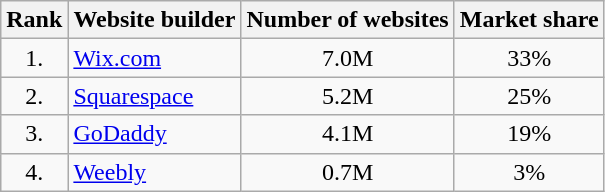<table class="wikitable" style="text-align:left;">
<tr>
<th>Rank</th>
<th>Website builder</th>
<th>Number of websites</th>
<th>Market share</th>
</tr>
<tr>
<td align=center>1.</td>
<td><a href='#'>Wix.com</a></td>
<td align=center>7.0M</td>
<td align=center>33%</td>
</tr>
<tr>
<td align=center>2.</td>
<td><a href='#'>Squarespace</a></td>
<td align=center>5.2M</td>
<td align=center>25%</td>
</tr>
<tr>
<td align=center>3.</td>
<td><a href='#'>GoDaddy</a></td>
<td align=center>4.1M</td>
<td align=center>19%</td>
</tr>
<tr>
<td align=center>4.</td>
<td><a href='#'>Weebly</a></td>
<td align=center>0.7M</td>
<td align=center>3%</td>
</tr>
</table>
